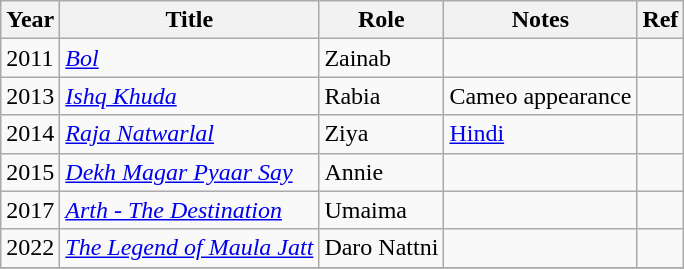<table class="wikitable">
<tr>
<th>Year</th>
<th>Title</th>
<th>Role</th>
<th>Notes</th>
<th>Ref</th>
</tr>
<tr>
<td>2011</td>
<td><em><a href='#'>Bol</a></em></td>
<td>Zainab</td>
<td></td>
<td></td>
</tr>
<tr>
<td>2013</td>
<td><em><a href='#'>Ishq Khuda</a></em></td>
<td>Rabia</td>
<td>Cameo appearance</td>
<td></td>
</tr>
<tr>
<td>2014</td>
<td><em><a href='#'>Raja Natwarlal</a></em></td>
<td>Ziya</td>
<td><a href='#'>Hindi</a></td>
<td></td>
</tr>
<tr>
<td>2015</td>
<td><em><a href='#'>Dekh Magar Pyaar Say</a></em></td>
<td>Annie</td>
<td></td>
<td></td>
</tr>
<tr>
<td>2017</td>
<td><em><a href='#'>Arth - The Destination</a></em></td>
<td>Umaima</td>
<td></td>
<td></td>
</tr>
<tr>
<td>2022</td>
<td><em><a href='#'>The Legend of Maula Jatt</a></em></td>
<td>Daro Nattni</td>
<td></td>
<td></td>
</tr>
<tr>
</tr>
</table>
